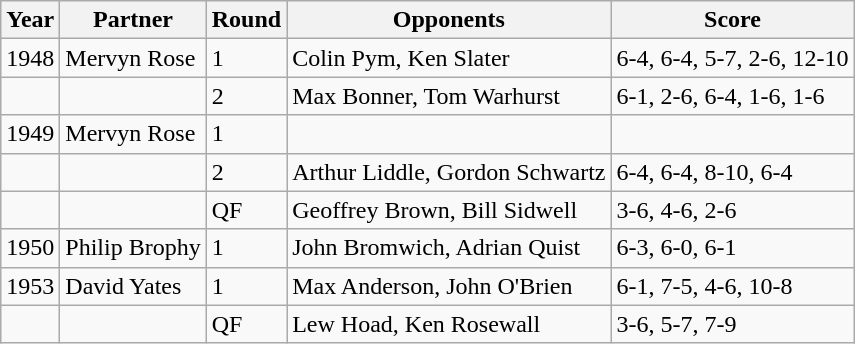<table class="wikitable">
<tr>
<th>Year</th>
<th>Partner</th>
<th>Round</th>
<th>Opponents</th>
<th>Score</th>
</tr>
<tr>
<td>1948</td>
<td>Mervyn Rose</td>
<td>1</td>
<td>Colin Pym, Ken Slater</td>
<td>6-4, 6-4, 5-7, 2-6, 12-10</td>
</tr>
<tr>
<td></td>
<td></td>
<td>2</td>
<td>Max Bonner, Tom Warhurst</td>
<td>6-1, 2-6, 6-4, 1-6, 1-6</td>
</tr>
<tr>
<td>1949</td>
<td>Mervyn Rose</td>
<td>1</td>
<td></td>
<td></td>
</tr>
<tr>
<td></td>
<td></td>
<td>2</td>
<td>Arthur Liddle, Gordon Schwartz</td>
<td>6-4, 6-4, 8-10, 6-4</td>
</tr>
<tr>
<td></td>
<td></td>
<td>QF</td>
<td>Geoffrey Brown, Bill Sidwell</td>
<td>3-6, 4-6, 2-6</td>
</tr>
<tr>
<td>1950</td>
<td>Philip Brophy</td>
<td>1</td>
<td>John Bromwich, Adrian Quist</td>
<td>6-3, 6-0, 6-1</td>
</tr>
<tr>
<td>1953</td>
<td>David Yates</td>
<td>1</td>
<td>Max Anderson, John O'Brien</td>
<td>6-1, 7-5, 4-6, 10-8</td>
</tr>
<tr>
<td></td>
<td></td>
<td>QF</td>
<td>Lew Hoad, Ken Rosewall</td>
<td>3-6, 5-7, 7-9</td>
</tr>
</table>
